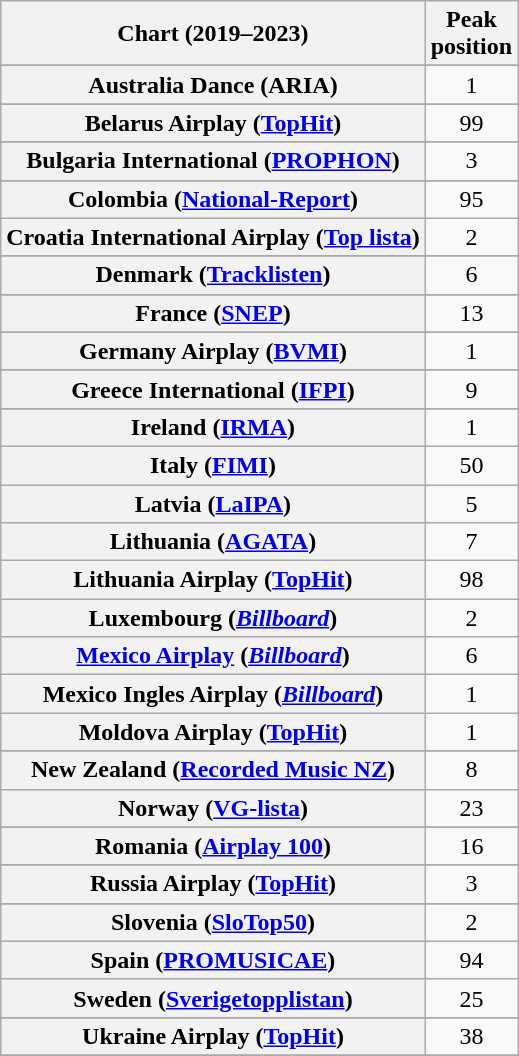<table class="wikitable sortable plainrowheaders" style="text-align:center;">
<tr>
<th scope="col">Chart (2019–2023)</th>
<th scope="col">Peak<br>position</th>
</tr>
<tr>
</tr>
<tr>
<th scope="row">Australia Dance (ARIA)</th>
<td>1</td>
</tr>
<tr>
</tr>
<tr>
<th scope="row">Belarus Airplay (<a href='#'>TopHit</a>)</th>
<td>99</td>
</tr>
<tr>
</tr>
<tr>
</tr>
<tr>
<th scope="row">Bulgaria International (<a href='#'>PROPHON</a>)</th>
<td>3</td>
</tr>
<tr>
</tr>
<tr>
</tr>
<tr>
</tr>
<tr>
</tr>
<tr>
</tr>
<tr>
<th scope="row">Colombia (<a href='#'>National-Report</a>)</th>
<td>95</td>
</tr>
<tr>
<th scope="row">Croatia International Airplay (<a href='#'>Top lista</a>)</th>
<td>2</td>
</tr>
<tr>
</tr>
<tr>
</tr>
<tr>
<th scope="row">Denmark (<a href='#'>Tracklisten</a>)</th>
<td>6</td>
</tr>
<tr>
</tr>
<tr>
<th scope="row">France (<a href='#'>SNEP</a>)</th>
<td>13</td>
</tr>
<tr>
</tr>
<tr>
<th scope="row">Germany Airplay (<a href='#'>BVMI</a>)</th>
<td>1</td>
</tr>
<tr>
</tr>
<tr>
<th scope="row">Greece International (<a href='#'>IFPI</a>)</th>
<td>9</td>
</tr>
<tr>
</tr>
<tr>
</tr>
<tr>
</tr>
<tr>
</tr>
<tr>
<th scope="row">Ireland (<a href='#'>IRMA</a>)</th>
<td>1</td>
</tr>
<tr>
<th scope="row">Italy (<a href='#'>FIMI</a>)</th>
<td>50</td>
</tr>
<tr>
<th scope="row">Latvia (<a href='#'>LaIPA</a>)</th>
<td>5</td>
</tr>
<tr>
<th scope="row">Lithuania (<a href='#'>AGATA</a>)</th>
<td>7</td>
</tr>
<tr>
<th scope="row">Lithuania Airplay (<a href='#'>TopHit</a>)</th>
<td>98</td>
</tr>
<tr>
<th scope="row">Luxembourg (<em><a href='#'>Billboard</a></em>)</th>
<td>2</td>
</tr>
<tr>
<th scope="row"><a href='#'>Mexico Airplay</a> (<em><a href='#'>Billboard</a></em>)</th>
<td>6</td>
</tr>
<tr>
<th scope="row">Mexico Ingles Airplay (<em><a href='#'>Billboard</a></em>)</th>
<td>1</td>
</tr>
<tr>
<th scope="row">Moldova Airplay (<a href='#'>TopHit</a>)</th>
<td>1</td>
</tr>
<tr>
</tr>
<tr>
</tr>
<tr>
<th scope="row">New Zealand (<a href='#'>Recorded Music NZ</a>)</th>
<td>8</td>
</tr>
<tr>
<th scope="row">Norway (<a href='#'>VG-lista</a>)</th>
<td>23</td>
</tr>
<tr>
</tr>
<tr>
</tr>
<tr>
<th scope="row">Romania (<a href='#'>Airplay 100</a>)</th>
<td>16</td>
</tr>
<tr>
</tr>
<tr>
<th scope="row">Russia Airplay (<a href='#'>TopHit</a>)</th>
<td>3</td>
</tr>
<tr>
</tr>
<tr>
</tr>
<tr>
</tr>
<tr>
<th scope="row">Slovenia (<a href='#'>SloTop50</a>)</th>
<td>2</td>
</tr>
<tr>
<th scope="row">Spain (<a href='#'>PROMUSICAE</a>)</th>
<td>94</td>
</tr>
<tr>
<th scope="row">Sweden (<a href='#'>Sverigetopplistan</a>)</th>
<td>25</td>
</tr>
<tr>
</tr>
<tr>
<th scope="row">Ukraine Airplay (<a href='#'>TopHit</a>)</th>
<td>38</td>
</tr>
<tr>
</tr>
<tr>
</tr>
<tr>
</tr>
<tr>
</tr>
<tr>
</tr>
</table>
